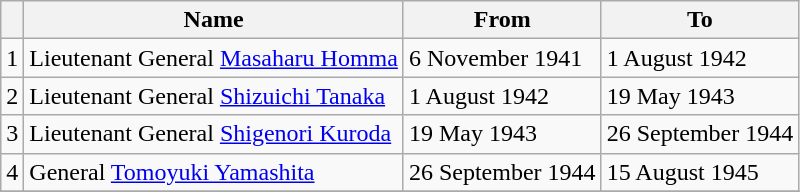<table class=wikitable>
<tr>
<th></th>
<th>Name</th>
<th>From</th>
<th>To</th>
</tr>
<tr>
<td>1</td>
<td>Lieutenant General <a href='#'>Masaharu Homma</a></td>
<td>6 November 1941</td>
<td>1 August 1942</td>
</tr>
<tr>
<td>2</td>
<td>Lieutenant General <a href='#'>Shizuichi Tanaka</a></td>
<td>1 August 1942</td>
<td>19 May 1943</td>
</tr>
<tr>
<td>3</td>
<td>Lieutenant General <a href='#'>Shigenori Kuroda</a></td>
<td>19 May 1943</td>
<td>26 September 1944</td>
</tr>
<tr>
<td>4</td>
<td>General <a href='#'>Tomoyuki Yamashita</a></td>
<td>26 September 1944</td>
<td>15 August 1945</td>
</tr>
<tr>
</tr>
</table>
